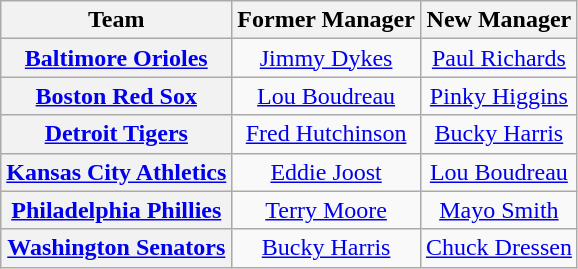<table class="wikitable plainrowheaders" style="text-align:center;">
<tr>
<th>Team</th>
<th>Former Manager</th>
<th>New Manager</th>
</tr>
<tr>
<th scope="row" style="text-align:center;"><a href='#'>Baltimore Orioles</a></th>
<td><a href='#'>Jimmy Dykes</a></td>
<td><a href='#'>Paul Richards</a></td>
</tr>
<tr>
<th scope="row" style="text-align:center;"><a href='#'>Boston Red Sox</a></th>
<td><a href='#'>Lou Boudreau</a></td>
<td><a href='#'>Pinky Higgins</a></td>
</tr>
<tr>
<th scope="row" style="text-align:center;"><a href='#'>Detroit Tigers</a></th>
<td><a href='#'>Fred Hutchinson</a></td>
<td><a href='#'>Bucky Harris</a></td>
</tr>
<tr>
<th scope="row" style="text-align:center;"><a href='#'>Kansas City Athletics</a></th>
<td><a href='#'>Eddie Joost</a></td>
<td><a href='#'>Lou Boudreau</a></td>
</tr>
<tr>
<th scope="row" style="text-align:center;"><a href='#'>Philadelphia Phillies</a></th>
<td><a href='#'>Terry Moore</a></td>
<td><a href='#'>Mayo Smith</a></td>
</tr>
<tr>
<th scope="row" style="text-align:center;"><a href='#'>Washington Senators</a></th>
<td><a href='#'>Bucky Harris</a></td>
<td><a href='#'>Chuck Dressen</a></td>
</tr>
</table>
